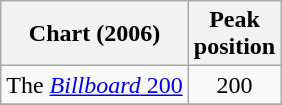<table class="wikitable sortable">
<tr>
<th>Chart (2006)</th>
<th>Peak<br>position</th>
</tr>
<tr>
<td>The <a href='#'><em>Billboard</em> 200</a></td>
<td align="center">200</td>
</tr>
<tr>
</tr>
</table>
